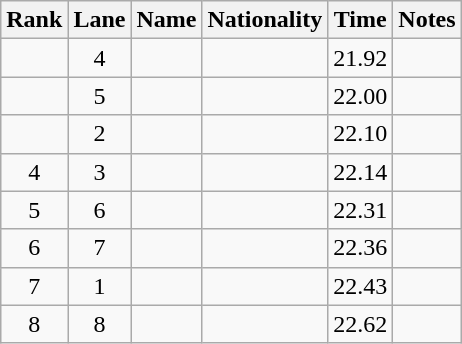<table class="wikitable sortable" style="text-align:center">
<tr>
<th>Rank</th>
<th>Lane</th>
<th>Name</th>
<th>Nationality</th>
<th>Time</th>
<th>Notes</th>
</tr>
<tr>
<td></td>
<td>4</td>
<td align=left></td>
<td align=left></td>
<td>21.92</td>
<td></td>
</tr>
<tr>
<td></td>
<td>5</td>
<td align=left></td>
<td align=left></td>
<td>22.00</td>
<td></td>
</tr>
<tr>
<td></td>
<td>2</td>
<td align=left></td>
<td align=left></td>
<td>22.10</td>
<td></td>
</tr>
<tr>
<td>4</td>
<td>3</td>
<td align=left></td>
<td align=left></td>
<td>22.14</td>
<td></td>
</tr>
<tr>
<td>5</td>
<td>6</td>
<td align=left></td>
<td align=left></td>
<td>22.31</td>
<td></td>
</tr>
<tr>
<td>6</td>
<td>7</td>
<td align=left></td>
<td align=left></td>
<td>22.36</td>
<td></td>
</tr>
<tr>
<td>7</td>
<td>1</td>
<td align=left></td>
<td align=left></td>
<td>22.43</td>
<td></td>
</tr>
<tr>
<td>8</td>
<td>8</td>
<td align=left></td>
<td align=left></td>
<td>22.62</td>
<td></td>
</tr>
</table>
